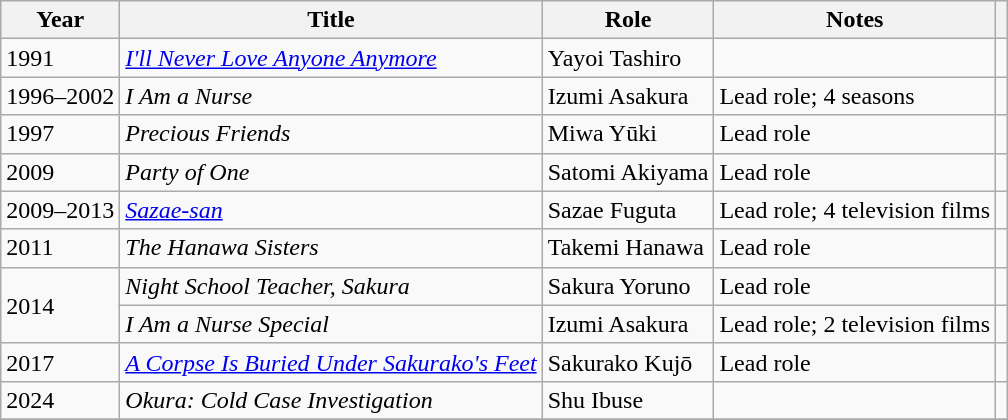<table class="wikitable plainrowheaders sortable">
<tr>
<th scope="col">Year</th>
<th scope="col">Title</th>
<th scope="col">Role</th>
<th scope="col" class="unsortable">Notes</th>
<th scope="col" class="unsortable"></th>
</tr>
<tr>
<td>1991</td>
<td><em><a href='#'>I'll Never Love Anyone Anymore</a></em></td>
<td>Yayoi Tashiro</td>
<td></td>
<td></td>
</tr>
<tr>
<td>1996–2002</td>
<td><em>I Am a Nurse</em></td>
<td>Izumi Asakura</td>
<td>Lead role; 4 seasons</td>
<td></td>
</tr>
<tr>
<td>1997</td>
<td><em>Precious Friends</em></td>
<td>Miwa Yūki</td>
<td>Lead role</td>
<td></td>
</tr>
<tr>
<td>2009</td>
<td><em>Party of One</em></td>
<td>Satomi Akiyama</td>
<td>Lead role</td>
<td></td>
</tr>
<tr>
<td>2009–2013</td>
<td><em><a href='#'>Sazae-san</a></em></td>
<td>Sazae Fuguta</td>
<td>Lead role; 4 television films</td>
<td></td>
</tr>
<tr>
<td>2011</td>
<td><em>The Hanawa Sisters</em></td>
<td>Takemi Hanawa</td>
<td>Lead role</td>
<td></td>
</tr>
<tr>
<td rowspan=2>2014</td>
<td><em>Night School Teacher, Sakura</em></td>
<td>Sakura Yoruno</td>
<td>Lead role</td>
<td></td>
</tr>
<tr>
<td><em>I Am a Nurse Special</em></td>
<td>Izumi Asakura</td>
<td>Lead role; 2 television films</td>
<td></td>
</tr>
<tr>
<td>2017</td>
<td><em><a href='#'>A Corpse Is Buried Under Sakurako's Feet</a></em></td>
<td>Sakurako Kujō</td>
<td>Lead role</td>
<td></td>
</tr>
<tr>
<td>2024</td>
<td><em>Okura: Cold Case Investigation</em></td>
<td>Shu Ibuse</td>
<td></td>
<td></td>
</tr>
<tr>
</tr>
</table>
